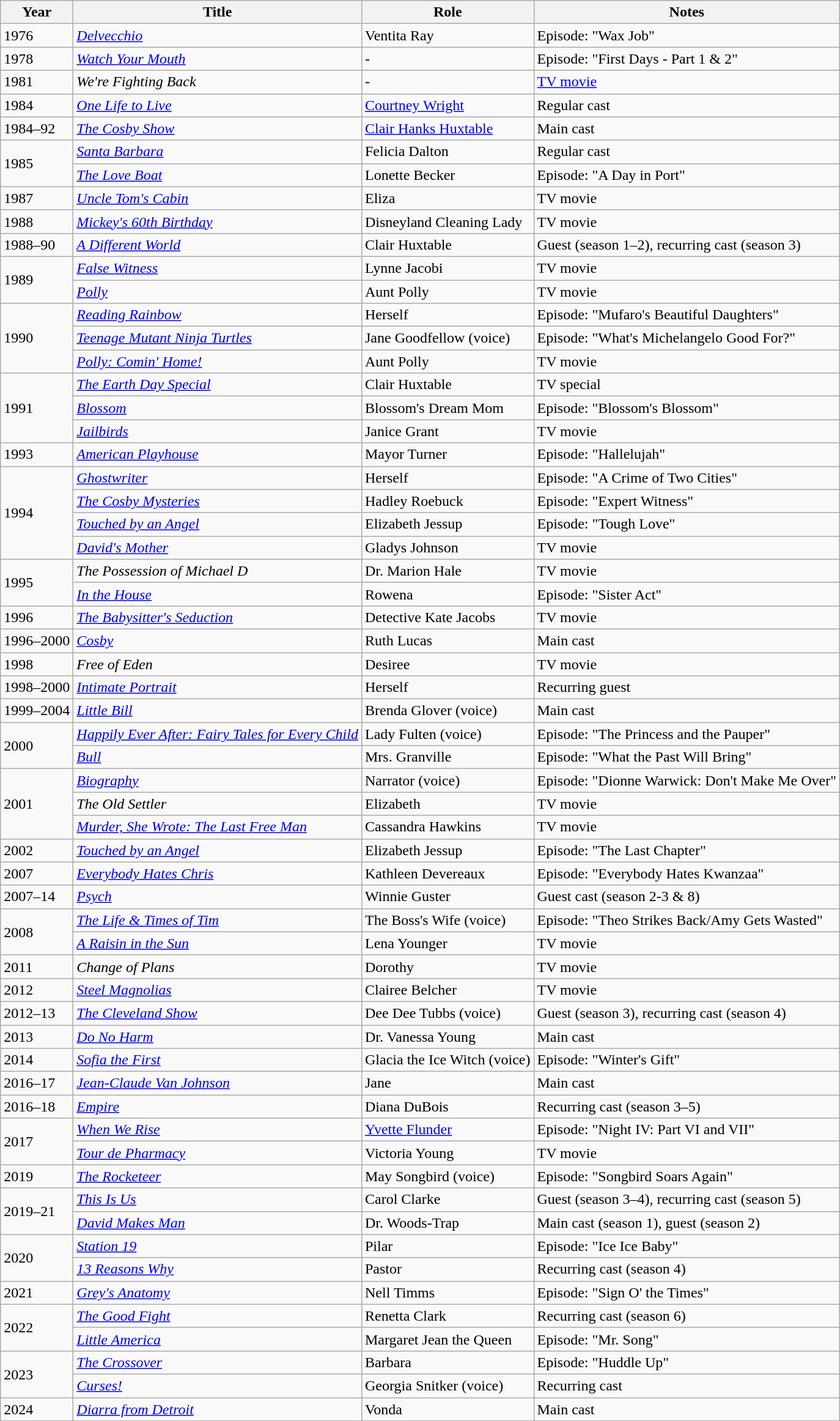<table class="wikitable sortable unsortable">
<tr>
<th>Year</th>
<th>Title</th>
<th>Role</th>
<th>Notes</th>
</tr>
<tr>
<td>1976</td>
<td><em><a href='#'>Delvecchio</a></em></td>
<td>Ventita Ray</td>
<td>Episode: "Wax Job"</td>
</tr>
<tr>
<td>1978</td>
<td><em><a href='#'>Watch Your Mouth</a></em></td>
<td>-</td>
<td>Episode: "First Days - Part 1 & 2"</td>
</tr>
<tr>
<td>1981</td>
<td><em>We're Fighting Back</em></td>
<td>-</td>
<td><a href='#'>TV movie</a></td>
</tr>
<tr>
<td>1984</td>
<td><em><a href='#'>One Life to Live</a></em></td>
<td><a href='#'>Courtney Wright</a></td>
<td>Regular cast</td>
</tr>
<tr>
<td>1984–92</td>
<td><em><a href='#'>The Cosby Show</a></em></td>
<td><a href='#'>Clair Hanks Huxtable</a></td>
<td>Main cast</td>
</tr>
<tr>
<td rowspan="2">1985</td>
<td><em><a href='#'>Santa Barbara</a></em></td>
<td>Felicia Dalton</td>
<td>Regular cast</td>
</tr>
<tr>
<td><em><a href='#'>The Love Boat</a></em></td>
<td>Lonette Becker</td>
<td>Episode: "A Day in Port"</td>
</tr>
<tr>
<td>1987</td>
<td><em><a href='#'>Uncle Tom's Cabin</a></em></td>
<td>Eliza</td>
<td>TV movie</td>
</tr>
<tr>
<td>1988</td>
<td><em><a href='#'>Mickey's 60th Birthday</a></em></td>
<td>Disneyland Cleaning Lady</td>
<td>TV movie</td>
</tr>
<tr>
<td>1988–90</td>
<td><em><a href='#'>A Different World</a></em></td>
<td>Clair Huxtable</td>
<td>Guest (season 1–2), recurring cast (season 3)</td>
</tr>
<tr>
<td rowspan="2">1989</td>
<td><em><a href='#'>False Witness</a></em></td>
<td>Lynne Jacobi</td>
<td>TV movie</td>
</tr>
<tr>
<td><em><a href='#'>Polly</a></em></td>
<td>Aunt Polly</td>
<td>TV movie</td>
</tr>
<tr>
<td rowspan="3">1990</td>
<td><em><a href='#'>Reading Rainbow</a></em></td>
<td>Herself</td>
<td>Episode: "Mufaro's Beautiful Daughters"</td>
</tr>
<tr>
<td><em><a href='#'>Teenage Mutant Ninja Turtles</a></em></td>
<td>Jane Goodfellow (voice)</td>
<td>Episode: "What's Michelangelo Good For?"</td>
</tr>
<tr>
<td><em><a href='#'>Polly: Comin' Home!</a></em></td>
<td>Aunt Polly</td>
<td>TV movie</td>
</tr>
<tr>
<td rowspan="3">1991</td>
<td><em><a href='#'>The Earth Day Special</a></em></td>
<td>Clair Huxtable</td>
<td>TV special</td>
</tr>
<tr>
<td><em><a href='#'>Blossom</a></em></td>
<td>Blossom's Dream Mom</td>
<td>Episode: "Blossom's Blossom"</td>
</tr>
<tr>
<td><em><a href='#'>Jailbirds</a></em></td>
<td>Janice Grant</td>
<td>TV movie</td>
</tr>
<tr>
<td>1993</td>
<td><em><a href='#'>American Playhouse</a></em></td>
<td>Mayor Turner</td>
<td>Episode: "Hallelujah"</td>
</tr>
<tr>
<td rowspan="4">1994</td>
<td><em><a href='#'>Ghostwriter</a></em></td>
<td>Herself</td>
<td>Episode: "A Crime of Two Cities"</td>
</tr>
<tr>
<td><em><a href='#'>The Cosby Mysteries</a></em></td>
<td>Hadley Roebuck</td>
<td>Episode: "Expert Witness"</td>
</tr>
<tr>
<td><em><a href='#'>Touched by an Angel</a></em></td>
<td>Elizabeth Jessup</td>
<td>Episode: "Tough Love"</td>
</tr>
<tr>
<td><em><a href='#'>David's Mother</a></em></td>
<td>Gladys Johnson</td>
<td>TV movie</td>
</tr>
<tr>
<td rowspan="2">1995</td>
<td><em>The Possession of Michael D</em></td>
<td>Dr. Marion Hale</td>
<td>TV movie</td>
</tr>
<tr>
<td><em><a href='#'>In the House</a></em></td>
<td>Rowena</td>
<td>Episode: "Sister Act"</td>
</tr>
<tr>
<td>1996</td>
<td><em><a href='#'>The Babysitter's Seduction</a></em></td>
<td>Detective Kate Jacobs</td>
<td>TV movie</td>
</tr>
<tr>
<td>1996–2000</td>
<td><em><a href='#'>Cosby</a></em></td>
<td>Ruth Lucas</td>
<td>Main cast</td>
</tr>
<tr>
<td>1998</td>
<td><em>Free of Eden</em></td>
<td>Desiree</td>
<td>TV movie</td>
</tr>
<tr>
<td>1998–2000</td>
<td><em><a href='#'>Intimate Portrait</a></em></td>
<td>Herself</td>
<td>Recurring guest</td>
</tr>
<tr>
<td>1999–2004</td>
<td><em><a href='#'>Little Bill</a></em></td>
<td>Brenda Glover (voice)</td>
<td>Main cast</td>
</tr>
<tr>
<td rowspan="2">2000</td>
<td><em><a href='#'>Happily Ever After: Fairy Tales for Every Child</a></em></td>
<td>Lady Fulten (voice)</td>
<td>Episode: "The Princess and the Pauper"</td>
</tr>
<tr>
<td><em><a href='#'>Bull</a></em></td>
<td>Mrs. Granville</td>
<td>Episode: "What the Past Will Bring"</td>
</tr>
<tr>
<td rowspan="3">2001</td>
<td><em><a href='#'>Biography</a></em></td>
<td>Narrator (voice)</td>
<td>Episode: "Dionne Warwick: Don't Make Me Over"</td>
</tr>
<tr>
<td><em>The Old Settler</em></td>
<td>Elizabeth</td>
<td>TV movie</td>
</tr>
<tr>
<td><em><a href='#'>Murder, She Wrote: The Last Free Man</a></em></td>
<td>Cassandra Hawkins</td>
<td>TV movie</td>
</tr>
<tr>
<td>2002</td>
<td><em><a href='#'>Touched by an Angel</a></em></td>
<td>Elizabeth Jessup</td>
<td>Episode: "The Last Chapter"</td>
</tr>
<tr>
<td>2007</td>
<td><em><a href='#'>Everybody Hates Chris</a></em></td>
<td>Kathleen Devereaux</td>
<td>Episode: "Everybody Hates Kwanzaa"</td>
</tr>
<tr>
<td>2007–14</td>
<td><em><a href='#'>Psych</a></em></td>
<td>Winnie Guster</td>
<td>Guest cast (season 2-3 & 8)</td>
</tr>
<tr>
<td rowspan="2">2008</td>
<td><em><a href='#'>The Life & Times of Tim</a></em></td>
<td>The Boss's Wife (voice)</td>
<td>Episode: "Theo Strikes Back/Amy Gets Wasted"</td>
</tr>
<tr>
<td><em><a href='#'>A Raisin in the Sun</a></em></td>
<td>Lena Younger</td>
<td>TV movie</td>
</tr>
<tr>
<td>2011</td>
<td><em>Change of Plans</em></td>
<td>Dorothy</td>
<td>TV movie</td>
</tr>
<tr>
<td>2012</td>
<td><em><a href='#'>Steel Magnolias</a></em></td>
<td>Clairee Belcher</td>
<td>TV movie</td>
</tr>
<tr>
<td>2012–13</td>
<td><em><a href='#'>The Cleveland Show</a></em></td>
<td>Dee Dee Tubbs (voice)</td>
<td>Guest (season 3), recurring cast (season 4)</td>
</tr>
<tr>
<td>2013</td>
<td><em><a href='#'>Do No Harm</a></em></td>
<td>Dr. Vanessa Young</td>
<td>Main cast</td>
</tr>
<tr>
<td>2014</td>
<td><em><a href='#'>Sofia the First</a></em></td>
<td>Glacia the Ice Witch (voice)</td>
<td>Episode: "Winter's Gift"</td>
</tr>
<tr>
<td>2016–17</td>
<td><em><a href='#'>Jean-Claude Van Johnson</a></em></td>
<td>Jane</td>
<td>Main cast</td>
</tr>
<tr>
<td>2016–18</td>
<td><em><a href='#'>Empire</a></em></td>
<td>Diana DuBois</td>
<td>Recurring cast (season 3–5)</td>
</tr>
<tr>
<td rowspan="2">2017</td>
<td><em><a href='#'>When We Rise</a></em></td>
<td><a href='#'>Yvette Flunder</a></td>
<td>Episode: "Night IV: Part VI and VII"</td>
</tr>
<tr>
<td><em><a href='#'>Tour de Pharmacy</a></em></td>
<td>Victoria Young</td>
<td>TV movie</td>
</tr>
<tr>
<td>2019</td>
<td><em><a href='#'>The Rocketeer</a></em></td>
<td>May Songbird (voice)</td>
<td>Episode: "Songbird Soars Again"</td>
</tr>
<tr>
<td rowspan="2">2019–21</td>
<td><em><a href='#'>This Is Us</a></em></td>
<td>Carol Clarke</td>
<td>Guest (season 3–4), recurring cast (season 5)</td>
</tr>
<tr>
<td><em><a href='#'>David Makes Man</a></em></td>
<td>Dr. Woods-Trap</td>
<td>Main cast (season 1), guest (season 2)</td>
</tr>
<tr>
<td rowspan="2">2020</td>
<td><em><a href='#'>Station 19</a></em></td>
<td>Pilar</td>
<td>Episode: "Ice Ice Baby"</td>
</tr>
<tr>
<td><em><a href='#'>13 Reasons Why</a></em></td>
<td>Pastor</td>
<td>Recurring cast (season 4)</td>
</tr>
<tr>
<td>2021</td>
<td><em><a href='#'>Grey's Anatomy</a></em></td>
<td>Nell Timms</td>
<td>Episode: "Sign O' the Times"</td>
</tr>
<tr>
<td rowspan="2">2022</td>
<td><em><a href='#'>The Good Fight</a></em></td>
<td>Renetta Clark</td>
<td>Recurring cast (season 6)</td>
</tr>
<tr>
<td><em><a href='#'>Little America</a></em></td>
<td>Margaret Jean the Queen</td>
<td>Episode: "Mr. Song"</td>
</tr>
<tr>
<td rowspan="2">2023</td>
<td><em><a href='#'>The Crossover</a></em></td>
<td>Barbara</td>
<td>Episode: "Huddle Up"</td>
</tr>
<tr>
<td><em><a href='#'>Curses!</a></em></td>
<td>Georgia Snitker (voice)</td>
<td>Recurring cast</td>
</tr>
<tr>
<td>2024</td>
<td><em><a href='#'>Diarra from Detroit</a></em></td>
<td>Vonda</td>
<td>Main cast</td>
</tr>
</table>
